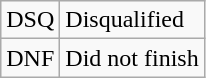<table class="wikitable">
<tr>
<td style="text-align:center;">DSQ</td>
<td>Disqualified</td>
</tr>
<tr>
<td style="text-align:center;">DNF</td>
<td>Did not finish</td>
</tr>
</table>
